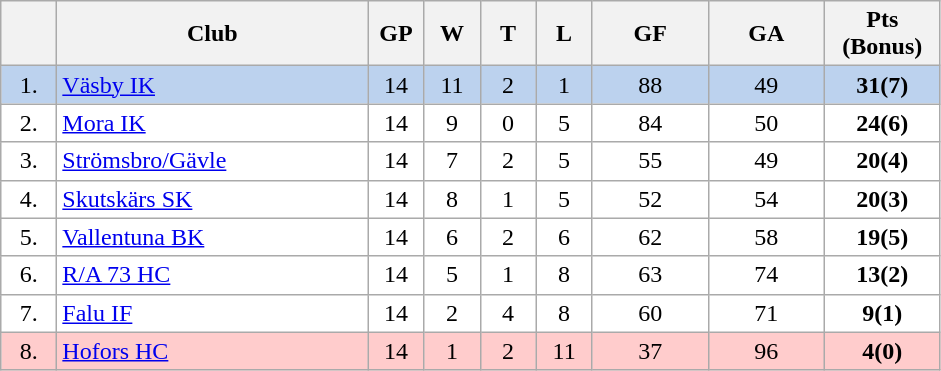<table class="wikitable">
<tr>
<th width="30"></th>
<th width="200">Club</th>
<th width="30">GP</th>
<th width="30">W</th>
<th width="30">T</th>
<th width="30">L</th>
<th width="70">GF</th>
<th width="70">GA</th>
<th width="70">Pts (Bonus)</th>
</tr>
<tr bgcolor="#BCD2EE" align="center">
<td>1.</td>
<td align="left"><a href='#'>Väsby IK</a></td>
<td>14</td>
<td>11</td>
<td>2</td>
<td>1</td>
<td>88</td>
<td>49</td>
<td><strong>31(7)</strong></td>
</tr>
<tr bgcolor="#FFFFFF" align="center">
<td>2.</td>
<td align="left"><a href='#'>Mora IK</a></td>
<td>14</td>
<td>9</td>
<td>0</td>
<td>5</td>
<td>84</td>
<td>50</td>
<td><strong>24(6)</strong></td>
</tr>
<tr bgcolor="#FFFFFF" align="center">
<td>3.</td>
<td align="left"><a href='#'>Strömsbro/Gävle</a></td>
<td>14</td>
<td>7</td>
<td>2</td>
<td>5</td>
<td>55</td>
<td>49</td>
<td><strong>20(4)</strong></td>
</tr>
<tr bgcolor="#FFFFFF" align="center">
<td>4.</td>
<td align="left"><a href='#'>Skutskärs SK</a></td>
<td>14</td>
<td>8</td>
<td>1</td>
<td>5</td>
<td>52</td>
<td>54</td>
<td><strong>20(3)</strong></td>
</tr>
<tr bgcolor="#FFFFFF" align="center">
<td>5.</td>
<td align="left"><a href='#'>Vallentuna BK</a></td>
<td>14</td>
<td>6</td>
<td>2</td>
<td>6</td>
<td>62</td>
<td>58</td>
<td><strong>19(5)</strong></td>
</tr>
<tr bgcolor="#FFFFFF" align="center">
<td>6.</td>
<td align="left"><a href='#'>R/A 73 HC</a></td>
<td>14</td>
<td>5</td>
<td>1</td>
<td>8</td>
<td>63</td>
<td>74</td>
<td><strong>13(2)</strong></td>
</tr>
<tr bgcolor="#FFFFFF" align="center">
<td>7.</td>
<td align="left"><a href='#'>Falu IF</a></td>
<td>14</td>
<td>2</td>
<td>4</td>
<td>8</td>
<td>60</td>
<td>71</td>
<td><strong>9(1)</strong></td>
</tr>
<tr bgcolor="#FFCCCC" align="center">
<td>8.</td>
<td align="left"><a href='#'>Hofors HC</a></td>
<td>14</td>
<td>1</td>
<td>2</td>
<td>11</td>
<td>37</td>
<td>96</td>
<td><strong>4(0)</strong></td>
</tr>
</table>
